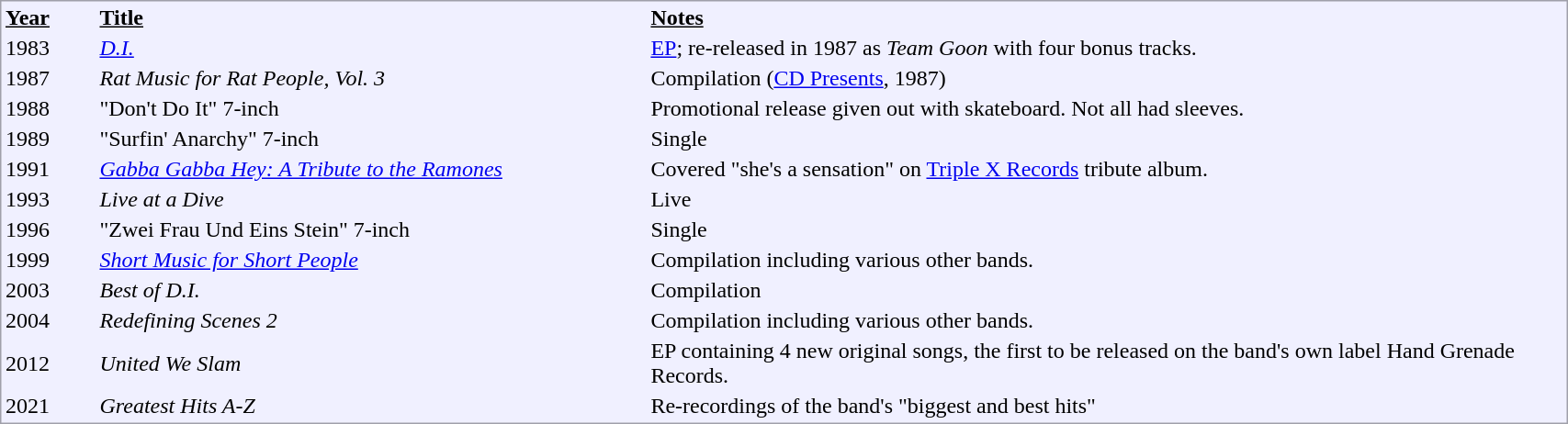<table style="border: 1px solid #a0a0aa; background-color: #f0f0ff; width: 90%; margin-left:8px;">
<tr>
<td width=5%><u><strong>Year</strong></u></td>
<td width=30%><u><strong>Title</strong></u></td>
<td width=50%><u><strong>Notes</strong></u></td>
</tr>
<tr>
<td>1983</td>
<td><em><a href='#'>D.I.</a></em></td>
<td><a href='#'>EP</a>; re-released in 1987 as <em>Team Goon</em> with four bonus tracks.</td>
</tr>
<tr>
<td>1987</td>
<td><em>Rat Music for Rat People, Vol. 3</em></td>
<td>Compilation (<a href='#'>CD Presents</a>, 1987)</td>
</tr>
<tr>
<td>1988</td>
<td>"Don't Do It" 7-inch</td>
<td Single ->Promotional release given out with skateboard. Not all had sleeves.</td>
</tr>
<tr>
<td>1989</td>
<td>"Surfin' Anarchy" 7-inch</td>
<td>Single</td>
</tr>
<tr>
<td>1991</td>
<td><em><a href='#'>Gabba Gabba Hey: A Tribute to the Ramones</a></em></td>
<td>Covered "she's a sensation" on <a href='#'>Triple X Records</a> tribute album.</td>
</tr>
<tr>
<td>1993</td>
<td><em>Live at a Dive</em></td>
<td>Live</td>
</tr>
<tr>
<td>1996</td>
<td>"Zwei Frau Und Eins Stein" 7-inch</td>
<td>Single</td>
</tr>
<tr>
<td>1999</td>
<td><em><a href='#'>Short Music for Short People</a></em></td>
<td>Compilation including various other bands.</td>
</tr>
<tr>
<td>2003</td>
<td><em>Best of D.I.</em></td>
<td>Compilation</td>
</tr>
<tr>
<td>2004</td>
<td><em>Redefining Scenes 2</em></td>
<td>Compilation including various other bands.</td>
</tr>
<tr>
<td>2012</td>
<td><em>United We Slam</em></td>
<td>EP containing 4 new original songs, the first to be released on the band's own label Hand Grenade Records.</td>
</tr>
<tr>
<td>2021</td>
<td><em>Greatest Hits A-Z</em></td>
<td>Re-recordings of the band's "biggest and best hits"</td>
</tr>
</table>
